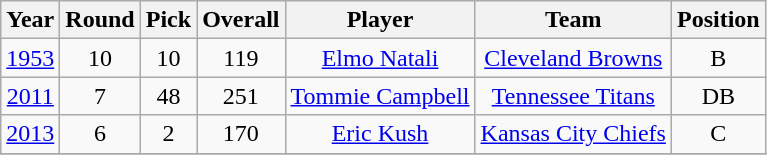<table class="wikitable sortable" style="text-align: center;">
<tr>
<th>Year</th>
<th>Round</th>
<th>Pick</th>
<th>Overall</th>
<th>Player</th>
<th>Team</th>
<th>Position</th>
</tr>
<tr>
<td><a href='#'>1953</a></td>
<td>10</td>
<td>10</td>
<td>119</td>
<td><a href='#'>Elmo Natali</a></td>
<td><a href='#'>Cleveland Browns</a></td>
<td>B</td>
</tr>
<tr>
<td><a href='#'>2011</a></td>
<td>7</td>
<td>48</td>
<td>251</td>
<td><a href='#'>Tommie Campbell</a></td>
<td><a href='#'>Tennessee Titans</a></td>
<td>DB</td>
</tr>
<tr>
<td><a href='#'>2013</a></td>
<td>6</td>
<td>2</td>
<td>170</td>
<td><a href='#'>Eric Kush</a></td>
<td><a href='#'>Kansas City Chiefs</a></td>
<td>C</td>
</tr>
<tr>
</tr>
</table>
